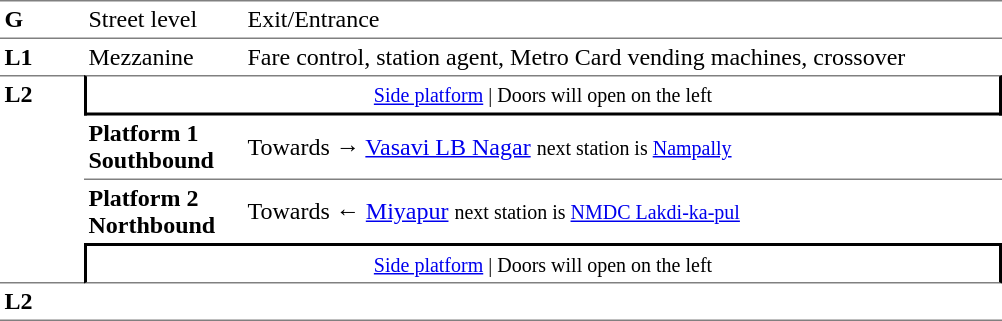<table table border=0 cellspacing=0 cellpadding=3>
<tr>
<td style="border-bottom:solid 1px gray;border-top:solid 1px gray;" width=50 valign=top><strong>G</strong></td>
<td style="border-top:solid 1px gray;border-bottom:solid 1px gray;" width=100 valign=top>Street level</td>
<td style="border-top:solid 1px gray;border-bottom:solid 1px gray;" width=500 valign=top>Exit/Entrance</td>
</tr>
<tr>
<td valign=top><strong>L1</strong></td>
<td valign=top>Mezzanine</td>
<td valign=top>Fare control, station agent, Metro Card vending machines, crossover<br></td>
</tr>
<tr>
<td style="border-top:solid 1px gray;border-bottom:solid 1px gray;" width=50 rowspan=4 valign=top><strong>L2</strong></td>
<td style="border-top:solid 1px gray;border-right:solid 2px black;border-left:solid 2px black;border-bottom:solid 2px black;text-align:center;" colspan=2><small><a href='#'>Side platform</a> | Doors will open on the left </small></td>
</tr>
<tr>
<td style="border-bottom:solid 1px gray;" width=100><span><strong>Platform 1</strong><br><strong>Southbound</strong></span></td>
<td style="border-bottom:solid 1px gray;" width=500>Towards → <a href='#'>Vasavi LB Nagar</a> <small> next station is <a href='#'>Nampally</a> </small></td>
</tr>
<tr>
<td><span><strong>Platform 2</strong><br><strong>Northbound</strong></span></td>
<td>Towards ← <a href='#'>Miyapur</a> <small>next station is <a href='#'>NMDC Lakdi-ka-pul</a></small></td>
</tr>
<tr>
<td style="border-top:solid 2px black;border-right:solid 2px black;border-left:solid 2px black;border-bottom:solid 1px gray;" colspan=2  align=center><small><a href='#'>Side platform</a> | Doors will open on the left </small></td>
</tr>
<tr>
<td style="border-bottom:solid 1px gray;" width=50 rowspan=2 valign=top><strong>L2</strong></td>
<td style="border-bottom:solid 1px gray;" width=100></td>
<td style="border-bottom:solid 1px gray;" width=500></td>
</tr>
<tr>
</tr>
</table>
